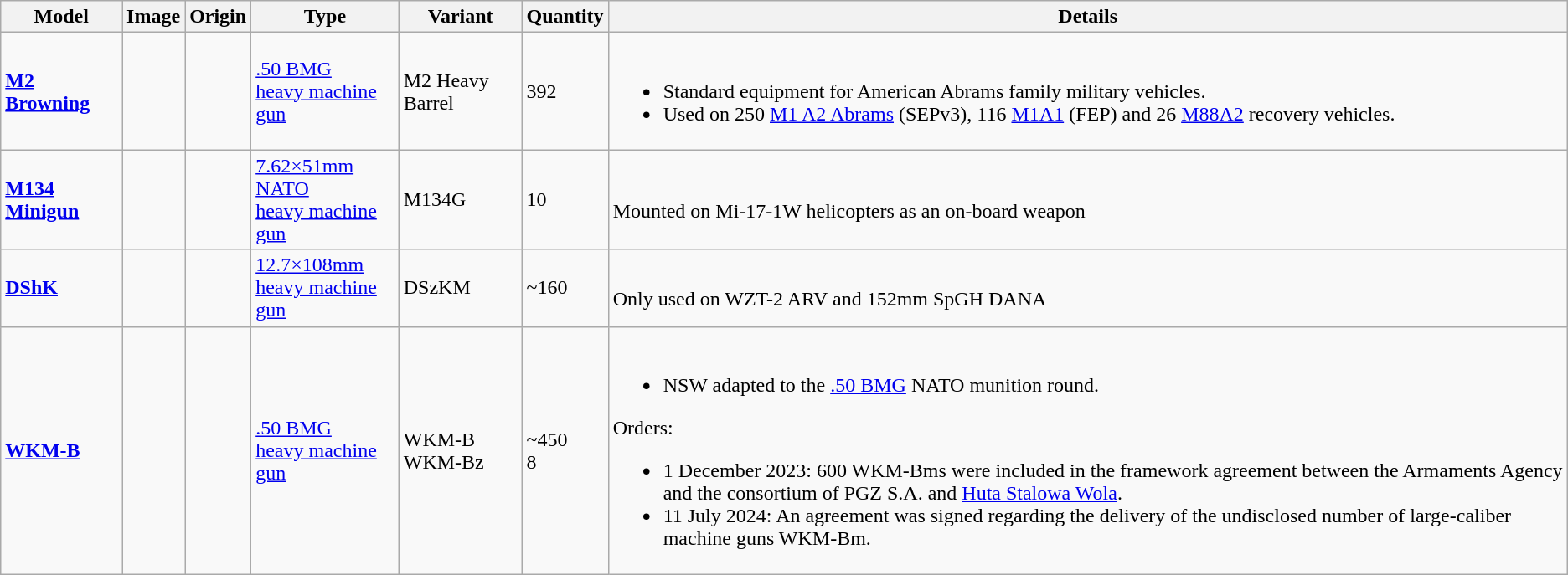<table class="wikitable">
<tr>
<th>Model</th>
<th>Image</th>
<th>Origin</th>
<th>Type</th>
<th>Variant</th>
<th>Quantity</th>
<th>Details</th>
</tr>
<tr>
<td><strong><a href='#'>M2 Browning</a></strong></td>
<td></td>
<td><small></small></td>
<td><a href='#'>.50 BMG</a><br><a href='#'>heavy machine gun</a></td>
<td>M2 Heavy Barrel</td>
<td>392</td>
<td><br><ul><li>Standard equipment for American Abrams family military vehicles.</li><li>Used on 250 <a href='#'>M1 A2 Abrams</a> (SEPv3), 116 <a href='#'>M1A1</a> (FEP) and 26 <a href='#'>M88A2</a> recovery vehicles.</li></ul></td>
</tr>
<tr>
<td><strong><a href='#'>M134 Minigun</a></strong></td>
<td></td>
<td><small></small></td>
<td><a href='#'>7.62×51mm NATO</a><br><a href='#'>heavy machine gun</a></td>
<td>M134G</td>
<td>10</td>
<td><br>Mounted on Mi-17-1W helicopters as an on-board weapon</td>
</tr>
<tr>
<td><strong><a href='#'>DShK</a></strong></td>
<td></td>
<td><small></small><br><small></small><br><small></small></td>
<td><a href='#'>12.7×108mm</a><br><a href='#'>heavy machine gun</a></td>
<td>DSzKM</td>
<td>~160</td>
<td><br>Only used on WZT-2 ARV and 152mm SpGH DANA</td>
</tr>
<tr>
<td><a href='#'><strong>WKM-B</strong></a></td>
<td></td>
<td><small></small></td>
<td><a href='#'>.50 BMG</a><br><a href='#'>heavy machine gun</a></td>
<td>WKM-B<br>WKM-Bz</td>
<td>~450<br>8</td>
<td><br><ul><li>NSW adapted to the <a href='#'>.50 BMG</a> NATO munition round.</li></ul>Orders:<ul><li>1 December 2023: 600 WKM-Bms were included in the framework agreement between the Armaments Agency and the consortium of PGZ S.A. and <a href='#'>Huta Stalowa Wola</a>.</li><li>11 July 2024: An agreement was signed regarding the delivery of the undisclosed number of large-caliber machine guns WKM-Bm.</li></ul></td>
</tr>
</table>
